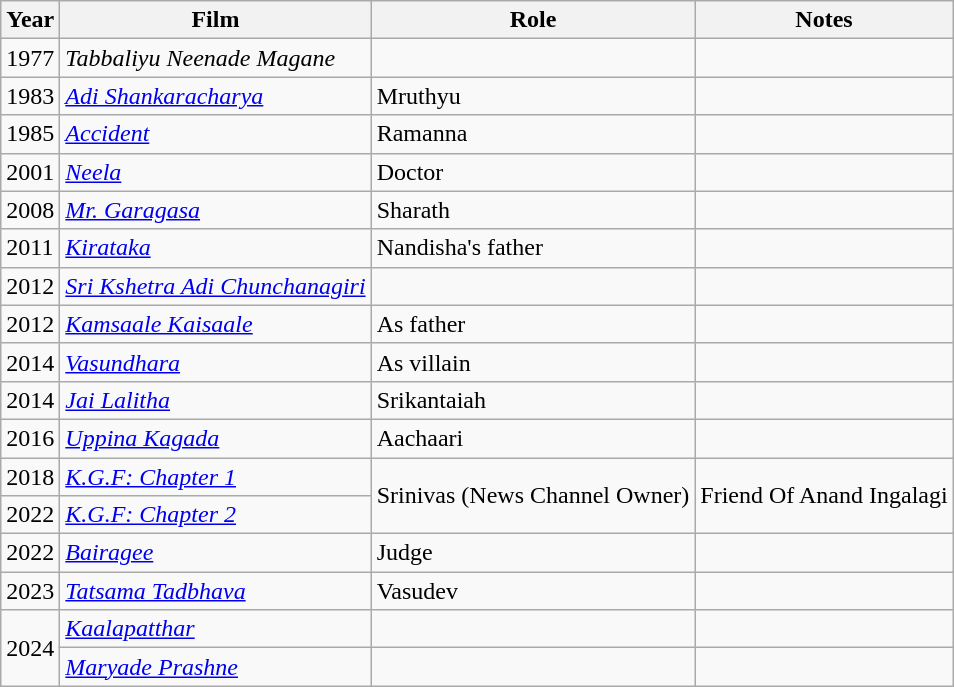<table class="wikitable sortable">
<tr>
<th>Year</th>
<th>Film</th>
<th>Role</th>
<th>Notes</th>
</tr>
<tr>
<td>1977</td>
<td><em>Tabbaliyu Neenade Magane</em></td>
<td></td>
<td></td>
</tr>
<tr>
<td>1983</td>
<td><em><a href='#'>Adi Shankaracharya</a></em></td>
<td>Mruthyu</td>
<td></td>
</tr>
<tr>
<td>1985</td>
<td><em><a href='#'>Accident</a></em></td>
<td>Ramanna</td>
<td></td>
</tr>
<tr>
<td>2001</td>
<td><em><a href='#'>Neela</a></em></td>
<td>Doctor</td>
<td></td>
</tr>
<tr>
<td>2008</td>
<td><em><a href='#'>Mr. Garagasa</a></em></td>
<td>Sharath</td>
<td></td>
</tr>
<tr>
<td>2011</td>
<td><em><a href='#'>Kirataka</a></em></td>
<td>Nandisha's father</td>
<td></td>
</tr>
<tr>
<td>2012</td>
<td><em><a href='#'>Sri Kshetra Adi Chunchanagiri</a></em></td>
<td></td>
<td></td>
</tr>
<tr ->
<td>2012</td>
<td><em><a href='#'>Kamsaale Kaisaale</a></em></td>
<td>As father</td>
<td></td>
</tr>
<tr>
<td>2014</td>
<td><em><a href='#'>Vasundhara</a></em></td>
<td>As villain</td>
<td></td>
</tr>
<tr>
<td>2014</td>
<td><em><a href='#'>Jai Lalitha</a></em></td>
<td>Srikantaiah</td>
<td></td>
</tr>
<tr>
<td>2016</td>
<td><em><a href='#'>Uppina Kagada</a></em></td>
<td>Aachaari</td>
<td></td>
</tr>
<tr>
<td>2018</td>
<td><em><a href='#'>K.G.F: Chapter 1</a></em></td>
<td rowspan="2">Srinivas (News Channel Owner)</td>
<td rowspan="2">Friend Of Anand Ingalagi</td>
</tr>
<tr>
<td>2022</td>
<td><em><a href='#'>K.G.F: Chapter 2</a></em></td>
</tr>
<tr>
<td>2022</td>
<td><em><a href='#'>Bairagee</a></em></td>
<td>Judge</td>
<td></td>
</tr>
<tr>
<td>2023</td>
<td><em><a href='#'>Tatsama Tadbhava</a></em></td>
<td>Vasudev</td>
<td></td>
</tr>
<tr>
<td rowspan="2">2024</td>
<td><em><a href='#'>Kaalapatthar</a></em></td>
<td></td>
<td></td>
</tr>
<tr>
<td><em><a href='#'>Maryade Prashne</a></em></td>
<td></td>
<td></td>
</tr>
</table>
